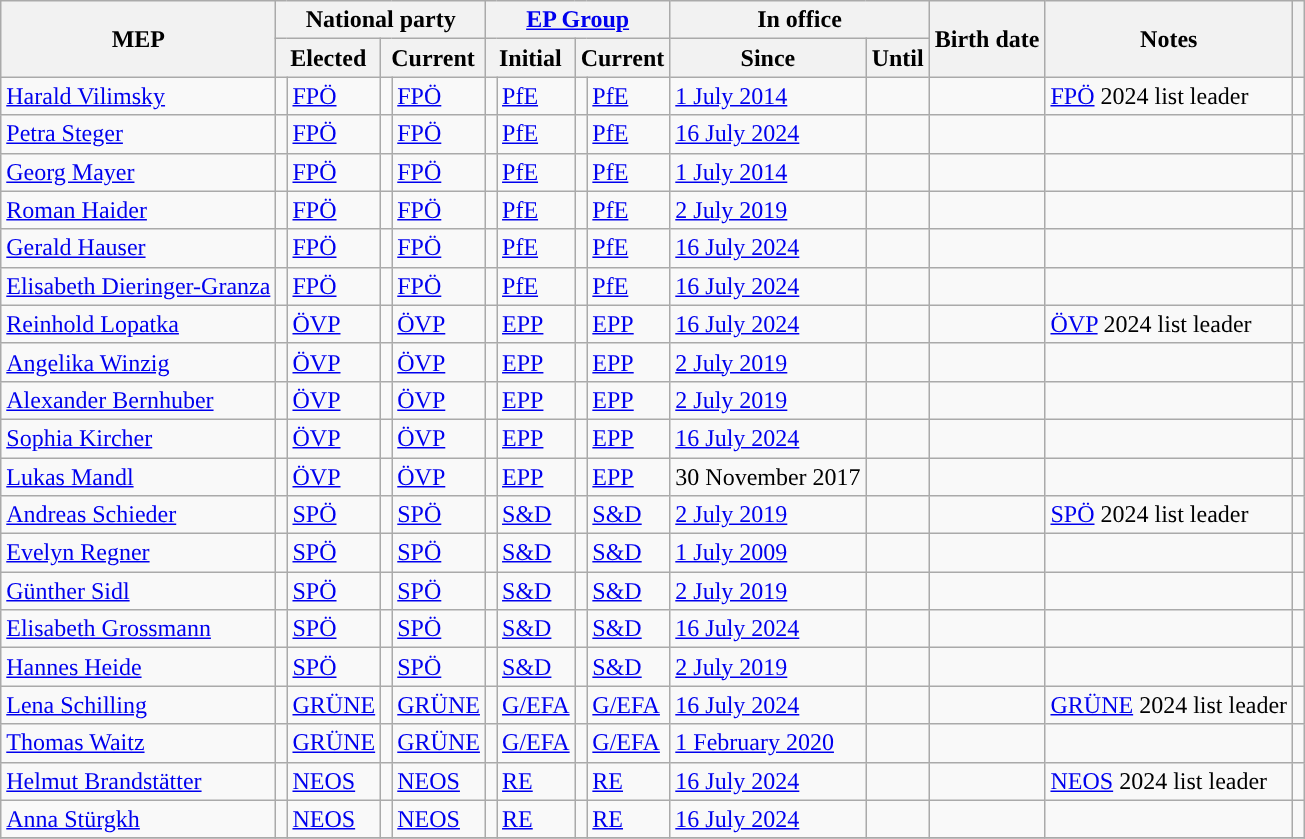<table class="wikitable sortable" style="text-align:left">
<tr>
<th rowspan="2">MEP</th>
<th colspan="4">National party</th>
<th colspan="4"><a href='#'>EP Group</a></th>
<th colspan="2">In office</th>
<th rowspan="2">Birth date</th>
<th rowspan="2">Notes</th>
<th rowspan="2" class="unsortable"></th>
</tr>
<tr>
<th colspan="2">Elected</th>
<th colspan="2">Current</th>
<th colspan="2">Initial</th>
<th colspan="2">Current</th>
<th>Since</th>
<th>Until</th>
</tr>
<tr>
<td><a href='#'>Harald Vilimsky</a></td>
<td style="background: "></td>
<td><a href='#'>FPÖ</a></td>
<td style="background: "></td>
<td><a href='#'>FPÖ</a></td>
<td style="background: "></td>
<td><a href='#'>PfE</a></td>
<td style="background: "></td>
<td><a href='#'>PfE</a></td>
<td><a href='#'>1 July 2014</a></td>
<td></td>
<td></td>
<td><a href='#'>FPÖ</a> 2024 list leader</td>
<td></td>
</tr>
<tr>
<td><a href='#'>Petra Steger</a></td>
<td style="background: "></td>
<td><a href='#'>FPÖ</a></td>
<td style="background: "></td>
<td><a href='#'>FPÖ</a></td>
<td style="background: "></td>
<td><a href='#'>PfE</a></td>
<td style="background: "></td>
<td><a href='#'>PfE</a></td>
<td><a href='#'>16 July 2024</a></td>
<td></td>
<td></td>
<td></td>
<td></td>
</tr>
<tr>
<td><a href='#'>Georg Mayer</a></td>
<td style="background: "></td>
<td><a href='#'>FPÖ</a></td>
<td style="background: "></td>
<td><a href='#'>FPÖ</a></td>
<td style="background: "></td>
<td><a href='#'>PfE</a></td>
<td style="background: "></td>
<td><a href='#'>PfE</a></td>
<td><a href='#'>1 July 2014</a></td>
<td></td>
<td></td>
<td></td>
<td></td>
</tr>
<tr>
<td><a href='#'>Roman Haider</a></td>
<td style="background: "></td>
<td><a href='#'>FPÖ</a></td>
<td style="background: "></td>
<td><a href='#'>FPÖ</a></td>
<td style="background: "></td>
<td><a href='#'>PfE</a></td>
<td style="background: "></td>
<td><a href='#'>PfE</a></td>
<td><a href='#'>2 July 2019</a></td>
<td></td>
<td></td>
<td></td>
<td></td>
</tr>
<tr>
<td><a href='#'>Gerald Hauser</a></td>
<td style="background: "></td>
<td><a href='#'>FPÖ</a></td>
<td style="background: "></td>
<td><a href='#'>FPÖ</a></td>
<td style="background: "></td>
<td><a href='#'>PfE</a></td>
<td style="background: "></td>
<td><a href='#'>PfE</a></td>
<td><a href='#'>16 July 2024</a></td>
<td></td>
<td></td>
<td></td>
<td></td>
</tr>
<tr>
<td><a href='#'>Elisabeth Dieringer-Granza</a></td>
<td style="background: "></td>
<td><a href='#'>FPÖ</a></td>
<td style="background: "></td>
<td><a href='#'>FPÖ</a></td>
<td style="background: "></td>
<td><a href='#'>PfE</a></td>
<td style="background: "></td>
<td><a href='#'>PfE</a></td>
<td><a href='#'>16 July 2024</a></td>
<td></td>
<td></td>
<td></td>
<td></td>
</tr>
<tr>
<td><a href='#'>Reinhold Lopatka</a></td>
<td style="background: "></td>
<td><a href='#'>ÖVP</a></td>
<td style="background: "></td>
<td><a href='#'>ÖVP</a></td>
<td style="background: "></td>
<td><a href='#'>EPP</a></td>
<td style="background: "></td>
<td><a href='#'>EPP</a></td>
<td><a href='#'>16 July 2024</a></td>
<td></td>
<td></td>
<td><a href='#'>ÖVP</a> 2024 list leader</td>
<td></td>
</tr>
<tr>
<td><a href='#'>Angelika Winzig</a></td>
<td style="background: "></td>
<td><a href='#'>ÖVP</a></td>
<td style="background: "></td>
<td><a href='#'>ÖVP</a></td>
<td style="background: "></td>
<td><a href='#'>EPP</a></td>
<td style="background: "></td>
<td><a href='#'>EPP</a></td>
<td><a href='#'>2 July 2019</a></td>
<td></td>
<td></td>
<td></td>
<td></td>
</tr>
<tr>
<td><a href='#'>Alexander Bernhuber</a></td>
<td style="background: "></td>
<td><a href='#'>ÖVP</a></td>
<td style="background: "></td>
<td><a href='#'>ÖVP</a></td>
<td style="background: "></td>
<td><a href='#'>EPP</a></td>
<td style="background: "></td>
<td><a href='#'>EPP</a></td>
<td><a href='#'>2 July 2019</a></td>
<td></td>
<td></td>
<td></td>
<td></td>
</tr>
<tr>
<td><a href='#'>Sophia Kircher</a></td>
<td style="background: "></td>
<td><a href='#'>ÖVP</a></td>
<td style="background: "></td>
<td><a href='#'>ÖVP</a></td>
<td style="background: "></td>
<td><a href='#'>EPP</a></td>
<td style="background: "></td>
<td><a href='#'>EPP</a></td>
<td><a href='#'>16 July 2024</a></td>
<td></td>
<td></td>
<td></td>
<td></td>
</tr>
<tr>
<td><a href='#'>Lukas Mandl</a></td>
<td style="background: "></td>
<td><a href='#'>ÖVP</a></td>
<td style="background: "></td>
<td><a href='#'>ÖVP</a></td>
<td style="background: "></td>
<td><a href='#'>EPP</a></td>
<td style="background: "></td>
<td><a href='#'>EPP</a></td>
<td>30 November 2017</td>
<td></td>
<td></td>
<td></td>
<td></td>
</tr>
<tr>
<td><a href='#'>Andreas Schieder</a></td>
<td style="background: "></td>
<td><a href='#'>SPÖ</a></td>
<td style="background: "></td>
<td><a href='#'>SPÖ</a></td>
<td style="background: "></td>
<td><a href='#'>S&D</a></td>
<td style="background: "></td>
<td><a href='#'>S&D</a></td>
<td><a href='#'>2 July 2019</a></td>
<td></td>
<td></td>
<td><a href='#'>SPÖ</a> 2024 list leader</td>
<td></td>
</tr>
<tr>
<td><a href='#'>Evelyn Regner</a></td>
<td style="background: "></td>
<td><a href='#'>SPÖ</a></td>
<td style="background: "></td>
<td><a href='#'>SPÖ</a></td>
<td style="background: "></td>
<td><a href='#'>S&D</a></td>
<td style="background: "></td>
<td><a href='#'>S&D</a></td>
<td><a href='#'>1 July 2009</a></td>
<td></td>
<td></td>
<td></td>
<td></td>
</tr>
<tr>
<td><a href='#'>Günther Sidl</a></td>
<td style="background: "></td>
<td><a href='#'>SPÖ</a></td>
<td style="background: "></td>
<td><a href='#'>SPÖ</a></td>
<td style="background: "></td>
<td><a href='#'>S&D</a></td>
<td style="background: "></td>
<td><a href='#'>S&D</a></td>
<td><a href='#'>2 July 2019</a></td>
<td></td>
<td></td>
<td></td>
<td></td>
</tr>
<tr>
<td><a href='#'>Elisabeth Grossmann</a></td>
<td style="background: "></td>
<td><a href='#'>SPÖ</a></td>
<td style="background: "></td>
<td><a href='#'>SPÖ</a></td>
<td style="background: "></td>
<td><a href='#'>S&D</a></td>
<td style="background: "></td>
<td><a href='#'>S&D</a></td>
<td><a href='#'>16 July 2024</a></td>
<td></td>
<td></td>
<td></td>
<td></td>
</tr>
<tr>
<td><a href='#'>Hannes Heide</a></td>
<td style="background: "></td>
<td><a href='#'>SPÖ</a></td>
<td style="background: "></td>
<td><a href='#'>SPÖ</a></td>
<td style="background: "></td>
<td><a href='#'>S&D</a></td>
<td style="background: "></td>
<td><a href='#'>S&D</a></td>
<td><a href='#'>2 July 2019</a></td>
<td></td>
<td></td>
<td></td>
<td></td>
</tr>
<tr>
<td><a href='#'>Lena Schilling</a></td>
<td style="background: "></td>
<td><a href='#'>GRÜNE</a></td>
<td style="background: "></td>
<td><a href='#'>GRÜNE</a></td>
<td style="background: "></td>
<td><a href='#'>G/EFA</a></td>
<td style="background: "></td>
<td><a href='#'>G/EFA</a></td>
<td><a href='#'>16 July 2024</a></td>
<td></td>
<td></td>
<td><a href='#'>GRÜNE</a> 2024 list leader</td>
<td></td>
</tr>
<tr>
<td><a href='#'>Thomas Waitz</a></td>
<td style="background: "></td>
<td><a href='#'>GRÜNE</a></td>
<td style="background: "></td>
<td><a href='#'>GRÜNE</a></td>
<td style="background: "></td>
<td><a href='#'>G/EFA</a></td>
<td style="background: "></td>
<td><a href='#'>G/EFA</a></td>
<td><a href='#'>1 February 2020</a></td>
<td></td>
<td></td>
<td></td>
<td></td>
</tr>
<tr>
<td><a href='#'>Helmut Brandstätter</a></td>
<td style="background: "></td>
<td><a href='#'>NEOS</a></td>
<td style="background: "></td>
<td><a href='#'>NEOS</a></td>
<td style="background: "></td>
<td><a href='#'>RE</a></td>
<td style="background: "></td>
<td><a href='#'>RE</a></td>
<td><a href='#'>16 July 2024</a></td>
<td></td>
<td></td>
<td><a href='#'>NEOS</a> 2024 list leader</td>
<td></td>
</tr>
<tr>
<td><a href='#'>Anna Stürgkh</a></td>
<td style="background: "></td>
<td><a href='#'>NEOS</a></td>
<td style="background: "></td>
<td><a href='#'>NEOS</a></td>
<td style="background: "></td>
<td><a href='#'>RE</a></td>
<td style="background: "></td>
<td><a href='#'>RE</a></td>
<td><a href='#'>16 July 2024</a></td>
<td></td>
<td></td>
<td></td>
<td></td>
</tr>
<tr>
</tr>
</table>
